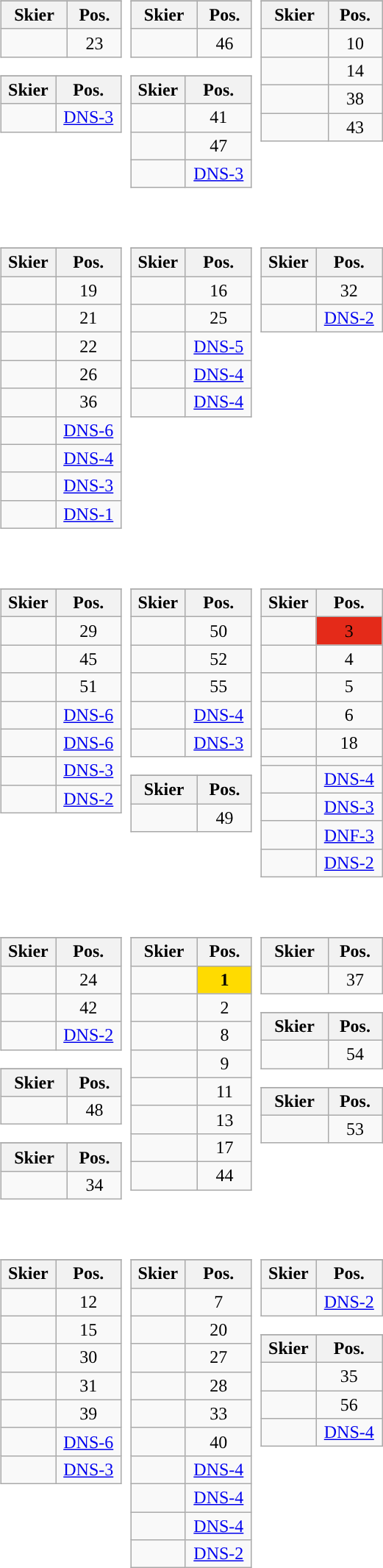<table>
<tr valign="top">
<td style="width:33%;"><br><table class="wikitable plainrowheaders" style="text-align:center; width:97%">
<tr>
</tr>
<tr style="text-align:center;">
<th scope="col">Skier</th>
<th scope="col">Pos.</th>
</tr>
<tr>
<td style="text-align:left;"></td>
<td>23</td>
</tr>
</table>
<table class="wikitable plainrowheaders" style="text-align:center; width:97%">
<tr>
</tr>
<tr style="text-align:center;">
<th scope="col">Skier</th>
<th scope="col">Pos.</th>
</tr>
<tr>
<td style="text-align:left;"></td>
<td><a href='#'>DNS-3</a></td>
</tr>
</table>
</td>
<td><br><table class="wikitable plainrowheaders" style="text-align:center; width:97%">
<tr>
</tr>
<tr style="text-align:center;">
<th scope="col">Skier</th>
<th scope="col">Pos.</th>
</tr>
<tr>
<td style="text-align:left;"></td>
<td>46</td>
</tr>
</table>
<table class="wikitable plainrowheaders" style="text-align:center; width:97%">
<tr>
</tr>
<tr style="text-align:center;">
<th scope="col">Skier</th>
<th scope="col">Pos.</th>
</tr>
<tr>
<td style="text-align:left;"></td>
<td>41</td>
</tr>
<tr>
<td style="text-align:left;"></td>
<td>47</td>
</tr>
<tr>
<td style="text-align:left;"></td>
<td><a href='#'>DNS-3</a></td>
</tr>
</table>
</td>
<td><br><table class="wikitable plainrowheaders" style="text-align:center; width:97%">
<tr>
</tr>
<tr style="text-align:center;">
<th scope="col">Skier</th>
<th scope="col">Pos.</th>
</tr>
<tr>
<td style="text-align:left;"></td>
<td>10</td>
</tr>
<tr>
<td style="text-align:left;"></td>
<td>14</td>
</tr>
<tr>
<td style="text-align:left;"></td>
<td>38</td>
</tr>
<tr>
<td style="text-align:left;"></td>
<td>43</td>
</tr>
</table>
</td>
</tr>
<tr valign="top">
<td style="width:33%;"><br><table class="wikitable plainrowheaders" style="text-align:center; width:97%">
<tr>
</tr>
<tr style="text-align:center;">
<th scope="col">Skier</th>
<th scope="col">Pos.</th>
</tr>
<tr>
<td style="text-align:left;"></td>
<td>19</td>
</tr>
<tr>
<td style="text-align:left;"></td>
<td>21</td>
</tr>
<tr>
<td style="text-align:left;"></td>
<td>22</td>
</tr>
<tr>
<td style="text-align:left;"></td>
<td>26</td>
</tr>
<tr>
<td style="text-align:left;"></td>
<td>36</td>
</tr>
<tr>
<td style="text-align:left;"></td>
<td><a href='#'>DNS-6</a></td>
</tr>
<tr>
<td style="text-align:left;"></td>
<td><a href='#'>DNS-4</a></td>
</tr>
<tr>
<td style="text-align:left;"></td>
<td><a href='#'>DNS-3</a></td>
</tr>
<tr>
<td style="text-align:left;"></td>
<td><a href='#'>DNS-1</a></td>
</tr>
</table>
</td>
<td><br><table class="wikitable plainrowheaders" style="text-align:center; width:97%">
<tr>
</tr>
<tr style="text-align:center;">
<th scope="col">Skier</th>
<th scope="col">Pos.</th>
</tr>
<tr>
<td style="text-align:left;"></td>
<td>16</td>
</tr>
<tr>
<td style="text-align:left;"></td>
<td>25</td>
</tr>
<tr>
<td style="text-align:left;"></td>
<td><a href='#'>DNS-5</a></td>
</tr>
<tr>
<td style="text-align:left;"></td>
<td><a href='#'>DNS-4</a></td>
</tr>
<tr>
<td style="text-align:left;"></td>
<td><a href='#'>DNS-4</a></td>
</tr>
</table>
</td>
<td><br><table class="wikitable plainrowheaders" style="text-align:center; width:97%">
<tr>
</tr>
<tr style="text-align:center;">
<th scope="col">Skier</th>
<th scope="col">Pos.</th>
</tr>
<tr>
<td style="text-align:left;"></td>
<td>32</td>
</tr>
<tr>
<td style="text-align:left;"></td>
<td><a href='#'>DNS-2</a></td>
</tr>
</table>
</td>
</tr>
<tr valign="top">
<td style="width:33%;"><br><table class="wikitable plainrowheaders" style="text-align:center; width:97%">
<tr>
</tr>
<tr style="text-align:center;">
<th scope="col">Skier</th>
<th scope="col">Pos.</th>
</tr>
<tr>
<td style="text-align:left;"></td>
<td>29</td>
</tr>
<tr>
<td style="text-align:left;"></td>
<td>45</td>
</tr>
<tr>
<td style="text-align:left;"></td>
<td>51</td>
</tr>
<tr>
<td style="text-align:left;"></td>
<td><a href='#'>DNS-6</a></td>
</tr>
<tr>
<td style="text-align:left;"></td>
<td><a href='#'>DNS-6</a></td>
</tr>
<tr>
<td style="text-align:left;"></td>
<td><a href='#'>DNS-3</a></td>
</tr>
<tr>
<td style="text-align:left;"></td>
<td><a href='#'>DNS-2</a></td>
</tr>
</table>
</td>
<td><br><table class="wikitable plainrowheaders" style="text-align:center; width:97%">
<tr>
</tr>
<tr style="text-align:center;">
<th scope="col">Skier</th>
<th scope="col">Pos.</th>
</tr>
<tr>
<td style="text-align:left;"></td>
<td>50</td>
</tr>
<tr>
<td style="text-align:left;"></td>
<td>52</td>
</tr>
<tr>
<td style="text-align:left;"></td>
<td>55</td>
</tr>
<tr>
<td style="text-align:left;"></td>
<td><a href='#'>DNS-4</a></td>
</tr>
<tr>
<td style="text-align:left;"></td>
<td><a href='#'>DNS-3</a></td>
</tr>
</table>
<table class="wikitable plainrowheaders" style="text-align:center; width:97%">
<tr>
</tr>
<tr style="text-align:center;">
<th scope="col">Skier</th>
<th scope="col">Pos.</th>
</tr>
<tr>
<td style="text-align:left;"></td>
<td>49</td>
</tr>
</table>
</td>
<td><br><table class="wikitable plainrowheaders" style="text-align:center; width:97%">
<tr>
</tr>
<tr style="text-align:center;">
<th scope="col">Skier</th>
<th scope="col">Pos.</th>
</tr>
<tr>
<td style="text-align:left;"> </td>
<td style="text-align:center; background:#E42A19;">3</td>
</tr>
<tr>
<td style="text-align:left;"></td>
<td>4</td>
</tr>
<tr>
<td style="text-align:left;"></td>
<td>5</td>
</tr>
<tr>
<td style="text-align:left;"></td>
<td>6</td>
</tr>
<tr>
<td style="text-align:left;"></td>
<td>18</td>
</tr>
<tr>
<td style="text-align:left;"></td>
<td></td>
</tr>
<tr>
<td style="text-align:left;"></td>
<td><a href='#'>DNS-4</a></td>
</tr>
<tr>
<td style="text-align:left;"></td>
<td><a href='#'>DNS-3</a></td>
</tr>
<tr>
<td style="text-align:left;"></td>
<td><a href='#'>DNF-3</a></td>
</tr>
<tr>
<td style="text-align:left;"></td>
<td><a href='#'>DNS-2</a></td>
</tr>
</table>
</td>
</tr>
<tr valign="top">
<td style="width:33%;"><br><table class="wikitable plainrowheaders" style="text-align:center; width:97%">
<tr>
</tr>
<tr style="text-align:center;">
<th scope="col">Skier</th>
<th scope="col">Pos.</th>
</tr>
<tr>
<td style="text-align:left;"></td>
<td>24</td>
</tr>
<tr>
<td style="text-align:left;"></td>
<td>42</td>
</tr>
<tr>
<td style="text-align:left;"></td>
<td><a href='#'>DNS-2</a></td>
</tr>
</table>
<table class="wikitable plainrowheaders" style="text-align:center; width:97%">
<tr>
</tr>
<tr style="text-align:center;">
<th scope="col">Skier</th>
<th scope="col">Pos.</th>
</tr>
<tr>
<td style="text-align:left;"></td>
<td>48</td>
</tr>
</table>
<table class="wikitable plainrowheaders" style="text-align:center; width:97%">
<tr>
</tr>
<tr style="text-align:center;">
<th scope="col">Skier</th>
<th scope="col">Pos.</th>
</tr>
<tr>
<td style="text-align:left;"></td>
<td>34</td>
</tr>
</table>
</td>
<td><br><table class="wikitable plainrowheaders" style="text-align:center; width:97%">
<tr>
</tr>
<tr style="text-align:center;">
<th scope="col">Skier</th>
<th scope="col">Pos.</th>
</tr>
<tr>
<td style="text-align:left;"> </td>
<td style="text-align:center; background:#FFDB00;"><strong>1</strong></td>
</tr>
<tr>
<td style="text-align:left;"></td>
<td>2</td>
</tr>
<tr>
<td style="text-align:left;"></td>
<td>8</td>
</tr>
<tr>
<td style="text-align:left;"></td>
<td>9</td>
</tr>
<tr>
<td style="text-align:left;"></td>
<td>11</td>
</tr>
<tr>
<td style="text-align:left;"></td>
<td>13</td>
</tr>
<tr>
<td style="text-align:left;"></td>
<td>17</td>
</tr>
<tr>
<td style="text-align:left;"></td>
<td>44</td>
</tr>
</table>
</td>
<td><br><table class="wikitable plainrowheaders" style="text-align:center; width:97%">
<tr>
</tr>
<tr style="text-align:center;">
<th scope="col">Skier</th>
<th scope="col">Pos.</th>
</tr>
<tr>
<td style="text-align:left;"></td>
<td>37</td>
</tr>
</table>
<table class="wikitable plainrowheaders" style="text-align:center; width:97%">
<tr>
</tr>
<tr style="text-align:center;">
<th scope="col">Skier</th>
<th scope="col">Pos.</th>
</tr>
<tr>
<td style="text-align:left;"></td>
<td>54</td>
</tr>
</table>
<table class="wikitable plainrowheaders" style="text-align:center; width:97%">
<tr>
</tr>
<tr style="text-align:center;">
<th scope="col">Skier</th>
<th scope="col">Pos.</th>
</tr>
<tr>
<td style="text-align:left;"></td>
<td>53</td>
</tr>
</table>
</td>
<td></td>
</tr>
<tr valign="top">
<td style="width:33%;"><br><table class="wikitable plainrowheaders" style="text-align:center; width:97%">
<tr>
</tr>
<tr style="text-align:center;">
<th scope="col">Skier</th>
<th scope="col">Pos.</th>
</tr>
<tr>
<td style="text-align:left;"></td>
<td>12</td>
</tr>
<tr>
<td style="text-align:left;"></td>
<td>15</td>
</tr>
<tr>
<td style="text-align:left;"></td>
<td>30</td>
</tr>
<tr>
<td style="text-align:left;"></td>
<td>31</td>
</tr>
<tr>
<td style="text-align:left;"></td>
<td>39</td>
</tr>
<tr>
<td style="text-align:left;"></td>
<td><a href='#'>DNS-6</a></td>
</tr>
<tr>
<td style="text-align:left;"></td>
<td><a href='#'>DNS-3</a></td>
</tr>
</table>
</td>
<td><br><table class="wikitable plainrowheaders" style="text-align:center; width:97%">
<tr>
</tr>
<tr style="text-align:center;">
<th scope="col">Skier</th>
<th scope="col">Pos.</th>
</tr>
<tr>
<td style="text-align:left;"></td>
<td>7</td>
</tr>
<tr>
<td style="text-align:left;"></td>
<td>20</td>
</tr>
<tr>
<td style="text-align:left;"></td>
<td>27</td>
</tr>
<tr>
<td style="text-align:left;"></td>
<td>28</td>
</tr>
<tr>
<td style="text-align:left;"></td>
<td>33</td>
</tr>
<tr>
<td style="text-align:left;"></td>
<td>40</td>
</tr>
<tr>
<td style="text-align:left;"></td>
<td><a href='#'>DNS-4</a></td>
</tr>
<tr>
<td style="text-align:left;"></td>
<td><a href='#'>DNS-4</a></td>
</tr>
<tr>
<td style="text-align:left;"></td>
<td><a href='#'>DNS-4</a></td>
</tr>
<tr>
<td style="text-align:left;"></td>
<td><a href='#'>DNS-2</a></td>
</tr>
</table>
</td>
<td><br><table class="wikitable plainrowheaders" style="text-align:center; width:97%">
<tr>
</tr>
<tr style="text-align:center;">
<th scope="col">Skier</th>
<th scope="col">Pos.</th>
</tr>
<tr>
<td style="text-align:left;"></td>
<td><a href='#'>DNS-2</a></td>
</tr>
</table>
<table class="wikitable plainrowheaders" style="text-align:center; width:97%">
<tr>
</tr>
<tr style="text-align:center;">
<th scope="col">Skier</th>
<th scope="col">Pos.</th>
</tr>
<tr>
<td style="text-align:left;"></td>
<td>35</td>
</tr>
<tr>
<td style="text-align:left;"></td>
<td>56</td>
</tr>
<tr>
<td style="text-align:left;"></td>
<td><a href='#'>DNS-4</a></td>
</tr>
</table>
</td>
</tr>
</table>
